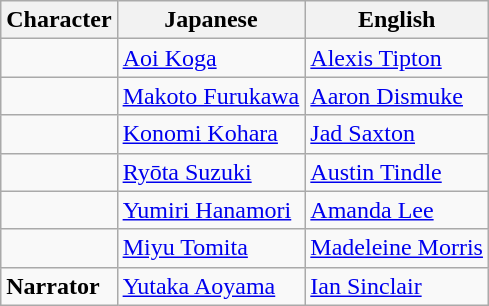<table class="wikitable sortable">
<tr>
<th scope="col">Character</th>
<th scope="col">Japanese</th>
<th scope="col">English</th>
</tr>
<tr>
<td scope="row"></td>
<td align="left"><a href='#'>Aoi Koga</a></td>
<td align="left"><a href='#'>Alexis Tipton</a></td>
</tr>
<tr>
<td scope="row"></td>
<td align="left"><a href='#'>Makoto Furukawa</a></td>
<td align="left"><a href='#'>Aaron Dismuke</a></td>
</tr>
<tr>
<td scope="row"></td>
<td align="left"><a href='#'>Konomi Kohara</a></td>
<td align="left"><a href='#'>Jad Saxton</a></td>
</tr>
<tr>
<td scope="row"></td>
<td align="left"><a href='#'>Ryōta Suzuki</a></td>
<td align="left"><a href='#'>Austin Tindle</a></td>
</tr>
<tr>
<td scope="row"></td>
<td align="left"><a href='#'>Yumiri Hanamori</a></td>
<td align="left"><a href='#'>Amanda Lee</a></td>
</tr>
<tr>
<td scope="row"></td>
<td align="left"><a href='#'>Miyu Tomita</a></td>
<td align="left"><a href='#'>Madeleine Morris</a></td>
</tr>
<tr>
<td scope="row"><strong>Narrator</strong></td>
<td align="left"><a href='#'>Yutaka Aoyama</a></td>
<td align="left"><a href='#'>Ian Sinclair</a></td>
</tr>
</table>
